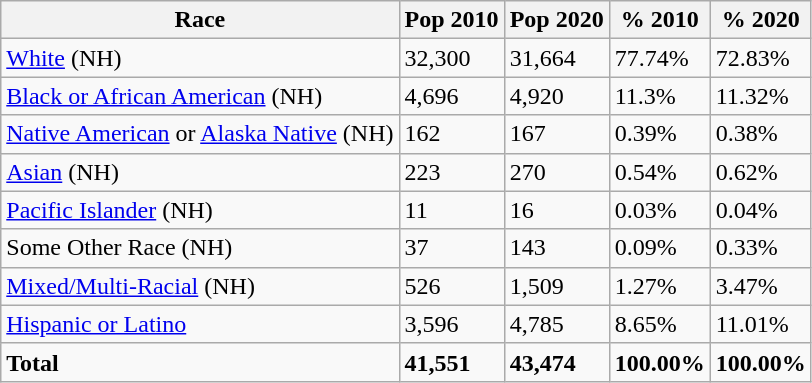<table class="wikitable">
<tr>
<th>Race</th>
<th>Pop 2010</th>
<th>Pop 2020</th>
<th>% 2010</th>
<th>% 2020</th>
</tr>
<tr>
<td><a href='#'>White</a> (NH)</td>
<td>32,300</td>
<td>31,664</td>
<td>77.74%</td>
<td>72.83%</td>
</tr>
<tr>
<td><a href='#'>Black or African American</a> (NH)</td>
<td>4,696</td>
<td>4,920</td>
<td>11.3%</td>
<td>11.32%</td>
</tr>
<tr>
<td><a href='#'>Native American</a> or <a href='#'>Alaska Native</a> (NH)</td>
<td>162</td>
<td>167</td>
<td>0.39%</td>
<td>0.38%</td>
</tr>
<tr>
<td><a href='#'>Asian</a> (NH)</td>
<td>223</td>
<td>270</td>
<td>0.54%</td>
<td>0.62%</td>
</tr>
<tr>
<td><a href='#'>Pacific Islander</a> (NH)</td>
<td>11</td>
<td>16</td>
<td>0.03%</td>
<td>0.04%</td>
</tr>
<tr>
<td>Some Other Race (NH)</td>
<td>37</td>
<td>143</td>
<td>0.09%</td>
<td>0.33%</td>
</tr>
<tr>
<td><a href='#'>Mixed/Multi-Racial</a> (NH)</td>
<td>526</td>
<td>1,509</td>
<td>1.27%</td>
<td>3.47%</td>
</tr>
<tr>
<td><a href='#'>Hispanic or Latino</a></td>
<td>3,596</td>
<td>4,785</td>
<td>8.65%</td>
<td>11.01%</td>
</tr>
<tr>
<td><strong>Total</strong></td>
<td><strong>41,551</strong></td>
<td><strong>43,474</strong></td>
<td><strong>100.00%</strong></td>
<td><strong>100.00%</strong></td>
</tr>
</table>
